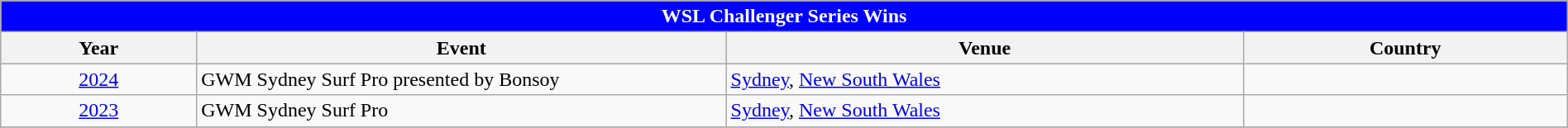<table class="wikitable" style="width:100%;">
<tr>
<td colspan=4; style="background: blue; color: white" align="center"><strong>WSL Challenger Series Wins</strong></td>
</tr>
<tr bgcolor=#bdb76b>
<th>Year</th>
<th width=   33.8%>Event</th>
<th width=     33%>Venue</th>
<th>Country</th>
</tr>
<tr>
<td style="text-align:center"><a href='#'>2024</a></td>
<td>GWM Sydney Surf Pro presented by Bonsoy</td>
<td><a href='#'>Sydney</a>, <a href='#'>New South Wales</a></td>
<td></td>
</tr>
<tr>
<td style="text-align:center"><a href='#'>2023</a></td>
<td>GWM Sydney Surf Pro</td>
<td><a href='#'>Sydney</a>, <a href='#'>New South Wales</a></td>
<td></td>
</tr>
<tr>
</tr>
</table>
